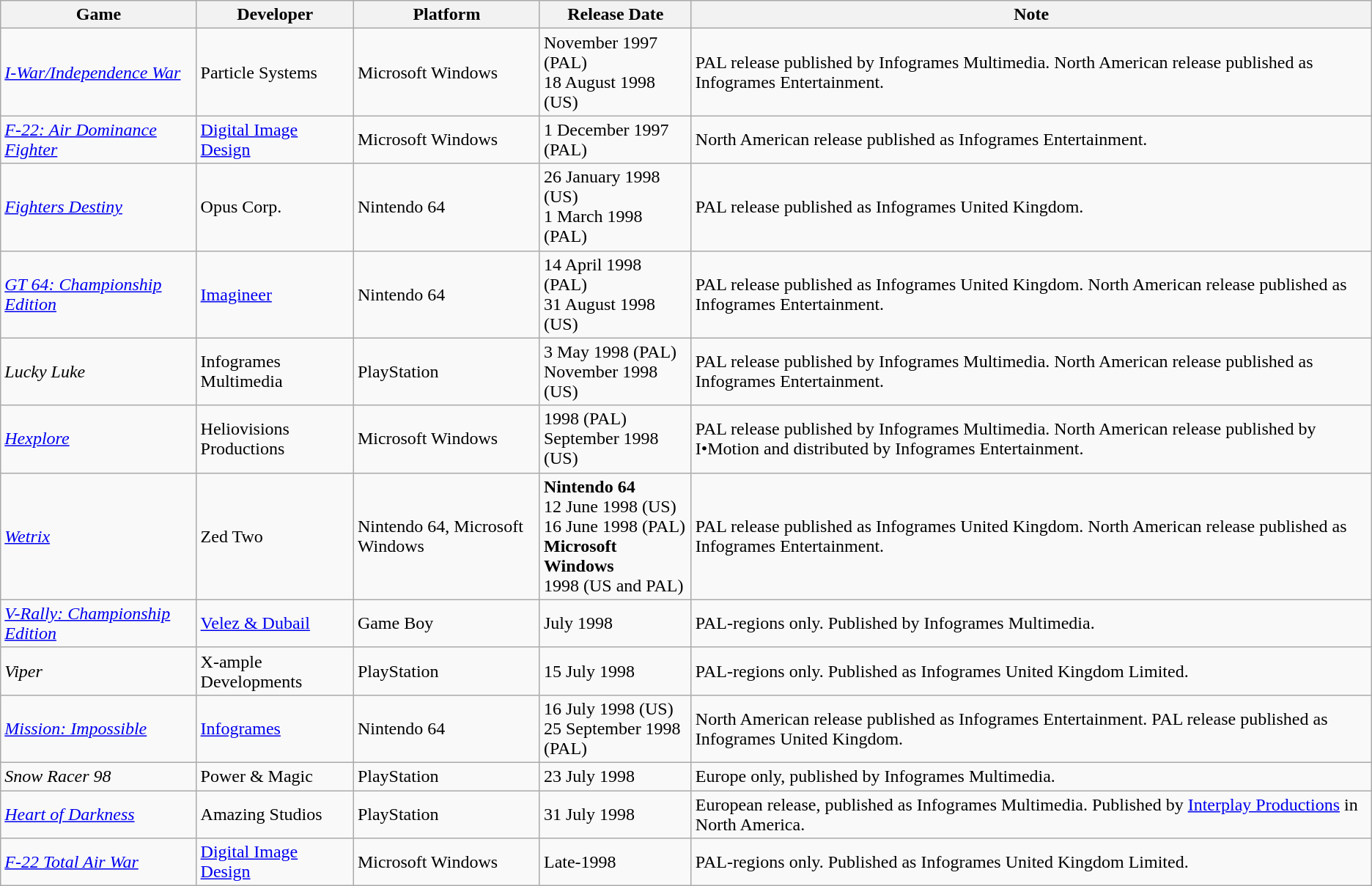<table class="wikitable sortable">
<tr>
<th>Game</th>
<th>Developer</th>
<th>Platform</th>
<th>Release Date</th>
<th>Note</th>
</tr>
<tr>
<td><em><a href='#'>I-War/Independence War</a></em></td>
<td>Particle Systems</td>
<td>Microsoft Windows</td>
<td>November 1997 (PAL)<br>18 August 1998 (US)</td>
<td>PAL release published by Infogrames Multimedia. North American release published as Infogrames Entertainment.</td>
</tr>
<tr>
<td><em><a href='#'>F-22: Air Dominance Fighter</a></em></td>
<td><a href='#'>Digital Image Design</a></td>
<td>Microsoft Windows</td>
<td>1 December 1997 (PAL)</td>
<td>North American release published as Infogrames Entertainment.</td>
</tr>
<tr>
<td><em><a href='#'>Fighters Destiny</a></em></td>
<td>Opus Corp.</td>
<td>Nintendo 64</td>
<td>26 January 1998 (US)<br>1 March 1998 (PAL)</td>
<td>PAL release published as Infogrames United Kingdom.</td>
</tr>
<tr>
<td><em><a href='#'>GT 64: Championship Edition</a></em></td>
<td><a href='#'>Imagineer</a></td>
<td>Nintendo 64</td>
<td>14 April 1998 (PAL)<br>31 August 1998 (US)</td>
<td>PAL release published as Infogrames United Kingdom. North American release published as Infogrames Entertainment.</td>
</tr>
<tr>
<td><em>Lucky Luke</em></td>
<td>Infogrames Multimedia</td>
<td>PlayStation</td>
<td>3 May 1998 (PAL)<br>November 1998 (US)</td>
<td>PAL release published by Infogrames Multimedia. North American release published as Infogrames Entertainment.</td>
</tr>
<tr>
<td><em><a href='#'>Hexplore</a></em></td>
<td>Heliovisions Productions</td>
<td>Microsoft Windows</td>
<td>1998 (PAL)<br>September 1998 (US)</td>
<td>PAL release published by Infogrames Multimedia. North American release published by I•Motion and distributed by Infogrames Entertainment.</td>
</tr>
<tr>
<td><em><a href='#'>Wetrix</a></em></td>
<td>Zed Two</td>
<td>Nintendo 64, Microsoft Windows</td>
<td><strong>Nintendo 64</strong><br>12 June 1998 (US)<br>16 June 1998 (PAL)<br><strong>Microsoft Windows</strong><br>1998 (US and PAL)</td>
<td>PAL release published as Infogrames United Kingdom. North American release published as Infogrames Entertainment.</td>
</tr>
<tr>
<td><em><a href='#'>V-Rally: Championship Edition</a></em></td>
<td><a href='#'>Velez & Dubail</a></td>
<td>Game Boy</td>
<td>July 1998</td>
<td>PAL-regions only. Published by Infogrames Multimedia.</td>
</tr>
<tr>
<td><em>Viper</em></td>
<td>X-ample Developments</td>
<td>PlayStation</td>
<td>15 July 1998</td>
<td>PAL-regions only. Published as Infogrames United Kingdom Limited.</td>
</tr>
<tr>
<td><em><a href='#'>Mission: Impossible</a></em></td>
<td><a href='#'>Infogrames</a></td>
<td>Nintendo 64</td>
<td>16 July 1998 (US)<br>25 September 1998 (PAL)</td>
<td>North American release published as Infogrames Entertainment. PAL release published as Infogrames United Kingdom.</td>
</tr>
<tr>
<td><em>Snow Racer 98</em></td>
<td>Power & Magic</td>
<td>PlayStation</td>
<td>23 July 1998</td>
<td>Europe only, published by Infogrames Multimedia.</td>
</tr>
<tr>
<td><em><a href='#'>Heart of Darkness</a></em></td>
<td>Amazing Studios</td>
<td>PlayStation</td>
<td>31 July 1998</td>
<td>European release, published as Infogrames Multimedia. Published by <a href='#'>Interplay Productions</a> in North America.</td>
</tr>
<tr>
<td><em><a href='#'>F-22 Total Air War</a></em></td>
<td><a href='#'>Digital Image Design</a></td>
<td>Microsoft Windows</td>
<td>Late-1998</td>
<td>PAL-regions only. Published as Infogrames United Kingdom Limited.</td>
</tr>
</table>
